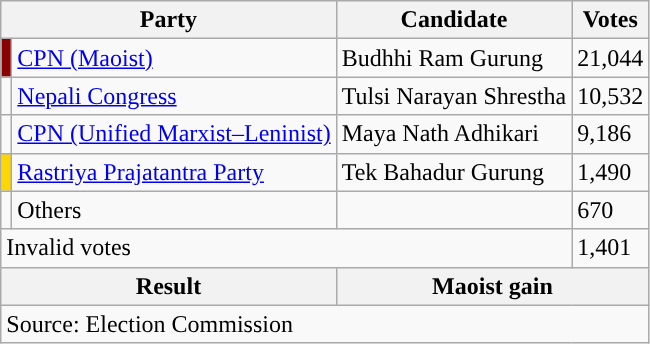<table class="wikitable">
<tr>
<th colspan="2">Party</th>
<th>Candidate</th>
<th>Votes</th>
</tr>
<tr>
<td style="background-color:darkred"></td>
<td><a href='#'>CPN (Maoist)</a></td>
<td>Budhhi Ram Gurung</td>
<td>21,044</td>
</tr>
<tr>
<td style="background-color:"></td>
<td><a href='#'>Nepali Congress</a></td>
<td>Tulsi Narayan Shrestha</td>
<td>10,532</td>
</tr>
<tr>
<td style="background-color:"></td>
<td><a href='#'>CPN (Unified Marxist–Leninist)</a></td>
<td>Maya Nath Adhikari</td>
<td>9,186</td>
</tr>
<tr>
<td style="background-color:gold"></td>
<td><a href='#'>Rastriya Prajatantra Party</a></td>
<td>Tek Bahadur Gurung</td>
<td>1,490</td>
</tr>
<tr>
<td></td>
<td>Others</td>
<td></td>
<td>670</td>
</tr>
<tr>
<td colspan="3">Invalid votes</td>
<td>1,401</td>
</tr>
<tr>
<th colspan="2">Result</th>
<th colspan="2">Maoist gain</th>
</tr>
<tr>
<td colspan="4">Source: Election Commission</td>
</tr>
</table>
